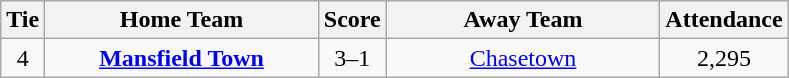<table class="wikitable" style="text-align:center;">
<tr>
<th width=20>Tie</th>
<th width=175>Home Team</th>
<th width=20>Score</th>
<th width=175>Away Team</th>
<th width=20>Attendance</th>
</tr>
<tr>
<td>4</td>
<td><strong><a href='#'>Mansfield Town</a></strong></td>
<td>3–1</td>
<td><a href='#'>Chasetown</a></td>
<td>2,295</td>
</tr>
</table>
